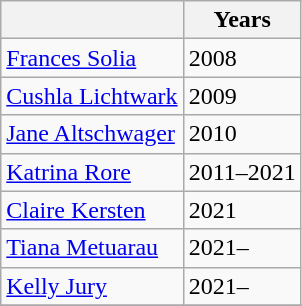<table class="wikitable collapsible">
<tr>
<th></th>
<th>Years</th>
</tr>
<tr>
<td><a href='#'>Frances Solia</a></td>
<td>2008</td>
</tr>
<tr>
<td><a href='#'>Cushla Lichtwark</a></td>
<td>2009</td>
</tr>
<tr>
<td><a href='#'>Jane Altschwager</a></td>
<td>2010</td>
</tr>
<tr>
<td><a href='#'>Katrina Rore</a></td>
<td>2011–2021</td>
</tr>
<tr>
<td><a href='#'>Claire Kersten</a></td>
<td>2021</td>
</tr>
<tr>
<td><a href='#'>Tiana Metuarau</a></td>
<td>2021–</td>
</tr>
<tr>
<td><a href='#'>Kelly Jury</a></td>
<td>2021–</td>
</tr>
<tr>
</tr>
</table>
